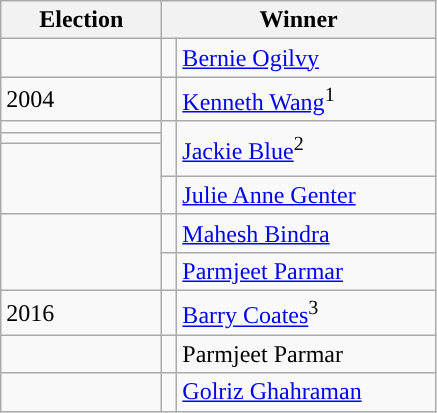<table class=wikitable>
<tr>
<th width=100>Election</th>
<th colspan=2 width=175>Winner</th>
</tr>
<tr>
<td></td>
<td bgcolor=></td>
<td><a href='#'>Bernie Ogilvy</a></td>
</tr>
<tr>
<td>2004</td>
<td bgcolor=></td>
<td><a href='#'>Kenneth Wang</a><sup>1</sup></td>
</tr>
<tr>
<td></td>
<td rowspan=2 style="border-bottom:solid 0 grey; background:"></td>
<td rowspan=3><a href='#'>Jackie Blue</a><sup>2</sup></td>
</tr>
<tr>
<td></td>
</tr>
<tr>
<td rowspan=2></td>
<td height=15 style="border-top:solid 0 grey; background:"></td>
</tr>
<tr>
<td bgcolor=></td>
<td><a href='#'>Julie Anne Genter</a></td>
</tr>
<tr>
<td rowspan=2></td>
<td bgcolor=></td>
<td><a href='#'>Mahesh Bindra</a></td>
</tr>
<tr>
<td bgcolor=></td>
<td><a href='#'>Parmjeet Parmar</a></td>
</tr>
<tr>
<td>2016</td>
<td bgcolor=></td>
<td><a href='#'>Barry Coates</a><sup>3</sup></td>
</tr>
<tr>
<td></td>
<td bgcolor=></td>
<td>Parmjeet Parmar</td>
</tr>
<tr>
<td></td>
<td bgcolor=></td>
<td><a href='#'>Golriz Ghahraman</a></td>
</tr>
</table>
